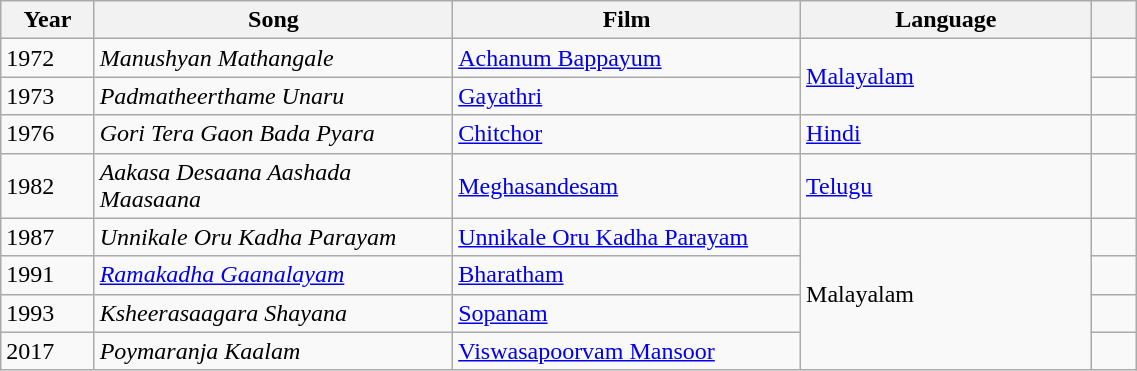<table class="wikitable plainrowheaders" style="width:60%;">
<tr>
<th scope="col" style="width:1%;">Year</th>
<th scope="col" style="width:5%;">Song</th>
<th scope="col" style="width:5%;">Film</th>
<th scope="col" style="width:5%;">Language</th>
<th scope="col" style="width:1%;"></th>
</tr>
<tr>
<td>1972</td>
<td><em>Manushyan Mathangale</em></td>
<td><a href='#'>Achanum Bappayum</a></td>
<td rowspan="2"><a href='#'>Malayalam</a></td>
<td></td>
</tr>
<tr>
<td>1973</td>
<td><em>Padmatheerthame Unaru</em></td>
<td><a href='#'>Gayathri</a></td>
<td></td>
</tr>
<tr>
<td>1976</td>
<td><em>Gori Tera Gaon Bada Pyara</em></td>
<td><a href='#'>Chitchor</a></td>
<td><a href='#'>Hindi</a></td>
<td></td>
</tr>
<tr>
<td>1982</td>
<td><em>Aakasa Desaana Aashada Maasaana</em></td>
<td><a href='#'>Meghasandesam</a></td>
<td><a href='#'>Telugu</a></td>
<td></td>
</tr>
<tr>
<td>1987</td>
<td><em>Unnikale Oru Kadha Parayam</em></td>
<td><a href='#'>Unnikale Oru Kadha Parayam</a></td>
<td rowspan="4">Malayalam</td>
<td></td>
</tr>
<tr>
<td>1991</td>
<td><em><a href='#'>Ramakadha Gaanalayam</a></em></td>
<td><a href='#'>Bharatham</a></td>
<td></td>
</tr>
<tr>
<td>1993</td>
<td><em>Ksheerasaagara Shayana</em></td>
<td><a href='#'>Sopanam</a></td>
<td></td>
</tr>
<tr>
<td>2017</td>
<td><em>Poymaranja Kaalam</em></td>
<td><a href='#'>Viswasapoorvam Mansoor</a></td>
<td></td>
</tr>
</table>
